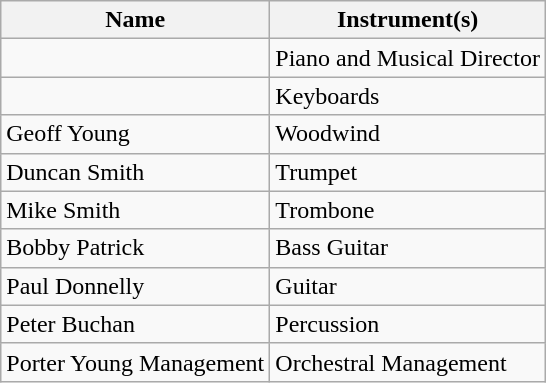<table class="wikitable">
<tr>
<th>Name</th>
<th>Instrument(s)</th>
</tr>
<tr>
<td></td>
<td>Piano and Musical Director</td>
</tr>
<tr>
<td></td>
<td>Keyboards</td>
</tr>
<tr>
<td>Geoff Young</td>
<td>Woodwind</td>
</tr>
<tr>
<td>Duncan Smith</td>
<td>Trumpet</td>
</tr>
<tr>
<td>Mike Smith</td>
<td>Trombone</td>
</tr>
<tr>
<td>Bobby Patrick</td>
<td>Bass Guitar</td>
</tr>
<tr>
<td>Paul Donnelly</td>
<td>Guitar</td>
</tr>
<tr>
<td>Peter Buchan</td>
<td>Percussion</td>
</tr>
<tr>
<td>Porter Young Management</td>
<td>Orchestral Management</td>
</tr>
</table>
